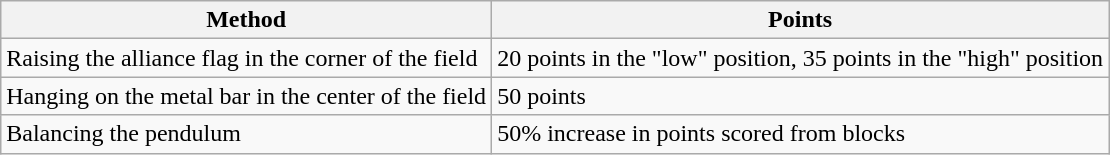<table class="wikitable">
<tr>
<th>Method</th>
<th>Points</th>
</tr>
<tr>
<td>Raising the alliance flag in the corner of the field</td>
<td>20 points in the "low" position, 35 points in the "high" position</td>
</tr>
<tr>
<td>Hanging on the metal bar in the center of the field</td>
<td>50 points</td>
</tr>
<tr>
<td>Balancing the pendulum</td>
<td>50% increase in points scored from blocks</td>
</tr>
</table>
